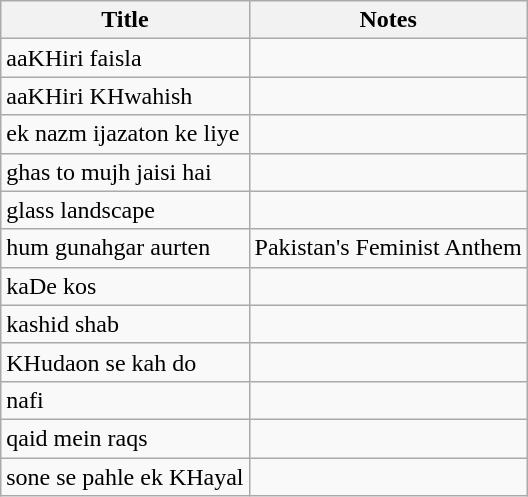<table class="wikitable sortable">
<tr>
<th>Title</th>
<th>Notes</th>
</tr>
<tr>
<td>aaKHiri faisla</td>
<td></td>
</tr>
<tr>
<td>aaKHiri KHwahish</td>
<td></td>
</tr>
<tr>
<td>ek nazm ijazaton ke liye</td>
<td></td>
</tr>
<tr>
<td>ghas to mujh jaisi hai</td>
<td></td>
</tr>
<tr>
<td>glass landscape</td>
<td></td>
</tr>
<tr>
<td>hum gunahgar aurten</td>
<td>Pakistan's Feminist Anthem</td>
</tr>
<tr>
<td>kaDe kos</td>
<td></td>
</tr>
<tr>
<td>kashid shab</td>
<td></td>
</tr>
<tr>
<td>KHudaon se kah do</td>
<td></td>
</tr>
<tr>
<td>nafi</td>
<td></td>
</tr>
<tr>
<td>qaid mein raqs</td>
<td></td>
</tr>
<tr>
<td>sone se pahle ek KHayal</td>
<td></td>
</tr>
</table>
